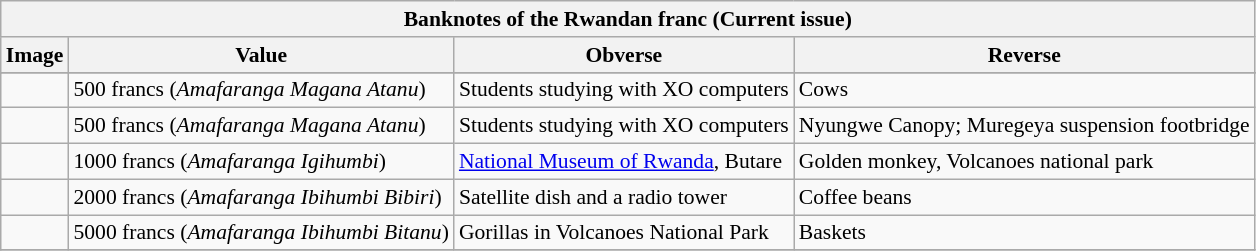<table class="wikitable" style="font-size: 90%">
<tr>
<th colspan="5">Banknotes of the Rwandan franc (Current issue)</th>
</tr>
<tr>
<th>Image</th>
<th>Value</th>
<th>Obverse</th>
<th>Reverse</th>
</tr>
<tr>
</tr>
<tr>
<td></td>
<td>500 francs (<em>Amafaranga Magana Atanu</em>)</td>
<td>Students studying with XO computers</td>
<td>Cows</td>
</tr>
<tr>
<td></td>
<td>500 francs (<em>Amafaranga Magana Atanu</em>)</td>
<td>Students studying with XO computers</td>
<td>Nyungwe Canopy; Muregeya suspension footbridge</td>
</tr>
<tr>
<td></td>
<td>1000 francs (<em>Amafaranga Igihumbi</em>)</td>
<td><a href='#'>National Museum of Rwanda</a>, Butare</td>
<td>Golden monkey, Volcanoes national park</td>
</tr>
<tr>
<td></td>
<td>2000 francs (<em>Amafaranga Ibihumbi Bibiri</em>)</td>
<td>Satellite dish and a radio tower</td>
<td>Coffee beans</td>
</tr>
<tr>
<td></td>
<td>5000 francs (<em>Amafaranga Ibihumbi Bitanu</em>)</td>
<td>Gorillas in Volcanoes National Park</td>
<td>Baskets</td>
</tr>
<tr>
</tr>
</table>
